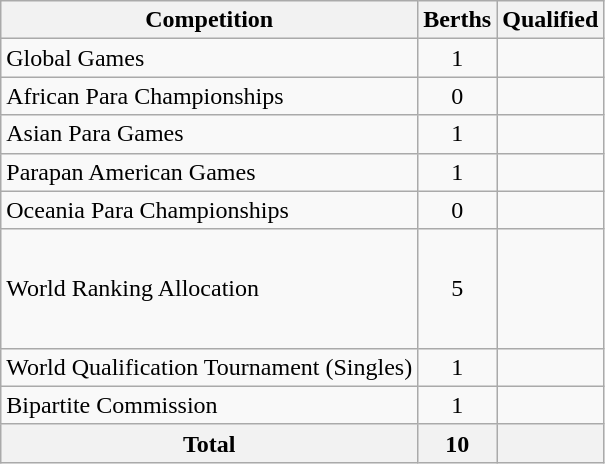<table class="wikitable">
<tr>
<th>Competition</th>
<th>Berths</th>
<th>Qualified</th>
</tr>
<tr>
<td>Global Games</td>
<td align=center>1</td>
<td></td>
</tr>
<tr>
<td>African Para Championships</td>
<td align=center>0</td>
<td></td>
</tr>
<tr>
<td>Asian Para Games</td>
<td align=center>1</td>
<td></td>
</tr>
<tr>
<td>Parapan American Games</td>
<td align=center>1</td>
<td></td>
</tr>
<tr>
<td>Oceania Para Championships</td>
<td align=center>0</td>
<td></td>
</tr>
<tr>
<td>World Ranking Allocation</td>
<td align=center>5</td>
<td><br><br><br><br></td>
</tr>
<tr>
<td>World Qualification Tournament (Singles)</td>
<td align=center>1</td>
<td></td>
</tr>
<tr>
<td>Bipartite Commission</td>
<td align=center>1</td>
<td></td>
</tr>
<tr>
<th>Total</th>
<th align="center">10</th>
<th></th>
</tr>
</table>
